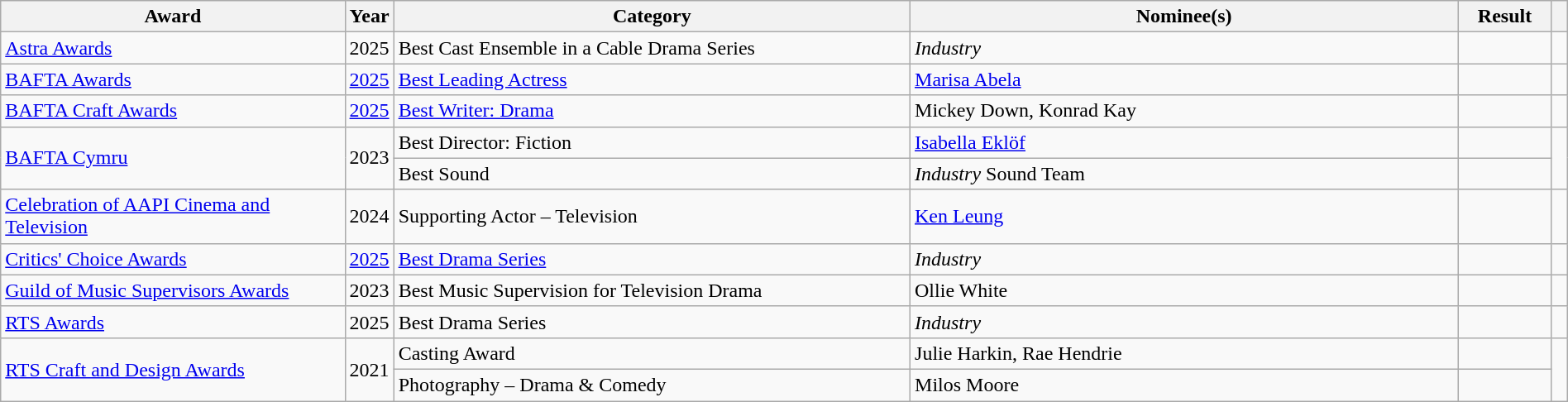<table class="wikitable" style="width:100%">
<tr>
<th scope="col" style="width:22%;">Award</th>
<th scope="col" style="width:3%;">Year</th>
<th scope="col" style="width:33%;">Category</th>
<th scope="col" style="width:35%;">Nominee(s)</th>
<th scope="col" style="width:6%;">Result</th>
<th scope="col" class="unsortable" style="width:1%;"></th>
</tr>
<tr>
<td><a href='#'>Astra Awards</a></td>
<td align="center">2025</td>
<td>Best Cast Ensemble in a Cable Drama Series</td>
<td><em>Industry</em></td>
<td></td>
<td align="center"></td>
</tr>
<tr>
<td><a href='#'>BAFTA Awards</a></td>
<td align="center"><a href='#'>2025</a></td>
<td><a href='#'>Best Leading Actress</a></td>
<td><a href='#'>Marisa Abela</a></td>
<td></td>
<td align="center"></td>
</tr>
<tr>
<td><a href='#'>BAFTA Craft Awards</a></td>
<td align="center"><a href='#'>2025</a></td>
<td><a href='#'>Best Writer: Drama</a></td>
<td>Mickey Down, Konrad Kay</td>
<td></td>
<td align="center"></td>
</tr>
<tr>
<td rowspan="2"><a href='#'>BAFTA Cymru</a></td>
<td align="center" rowspan="2">2023</td>
<td>Best Director: Fiction</td>
<td><a href='#'>Isabella Eklöf</a></td>
<td></td>
<td align="center" rowspan="2"></td>
</tr>
<tr>
<td>Best Sound</td>
<td><em>Industry</em> Sound Team</td>
<td></td>
</tr>
<tr>
<td><a href='#'>Celebration of AAPI Cinema and Television</a></td>
<td align="center">2024</td>
<td>Supporting Actor – Television</td>
<td><a href='#'>Ken Leung</a></td>
<td></td>
<td align="center"></td>
</tr>
<tr>
<td><a href='#'>Critics' Choice Awards</a></td>
<td align="center"><a href='#'>2025</a></td>
<td><a href='#'>Best Drama Series</a></td>
<td><em>Industry</em></td>
<td></td>
<td align="center"></td>
</tr>
<tr>
<td><a href='#'>Guild of Music Supervisors Awards</a></td>
<td align="center">2023</td>
<td>Best Music Supervision for Television Drama</td>
<td>Ollie White</td>
<td></td>
<td align="center"></td>
</tr>
<tr>
<td><a href='#'>RTS Awards</a></td>
<td align="center">2025</td>
<td>Best Drama Series</td>
<td><em>Industry</em></td>
<td></td>
<td align="center"></td>
</tr>
<tr>
<td rowspan="2"><a href='#'>RTS Craft and Design Awards</a></td>
<td align="center" rowspan="2">2021</td>
<td>Casting Award</td>
<td>Julie Harkin, Rae Hendrie</td>
<td></td>
<td align="center" rowspan="2"></td>
</tr>
<tr>
<td>Photography – Drama & Comedy</td>
<td>Milos Moore</td>
<td></td>
</tr>
</table>
